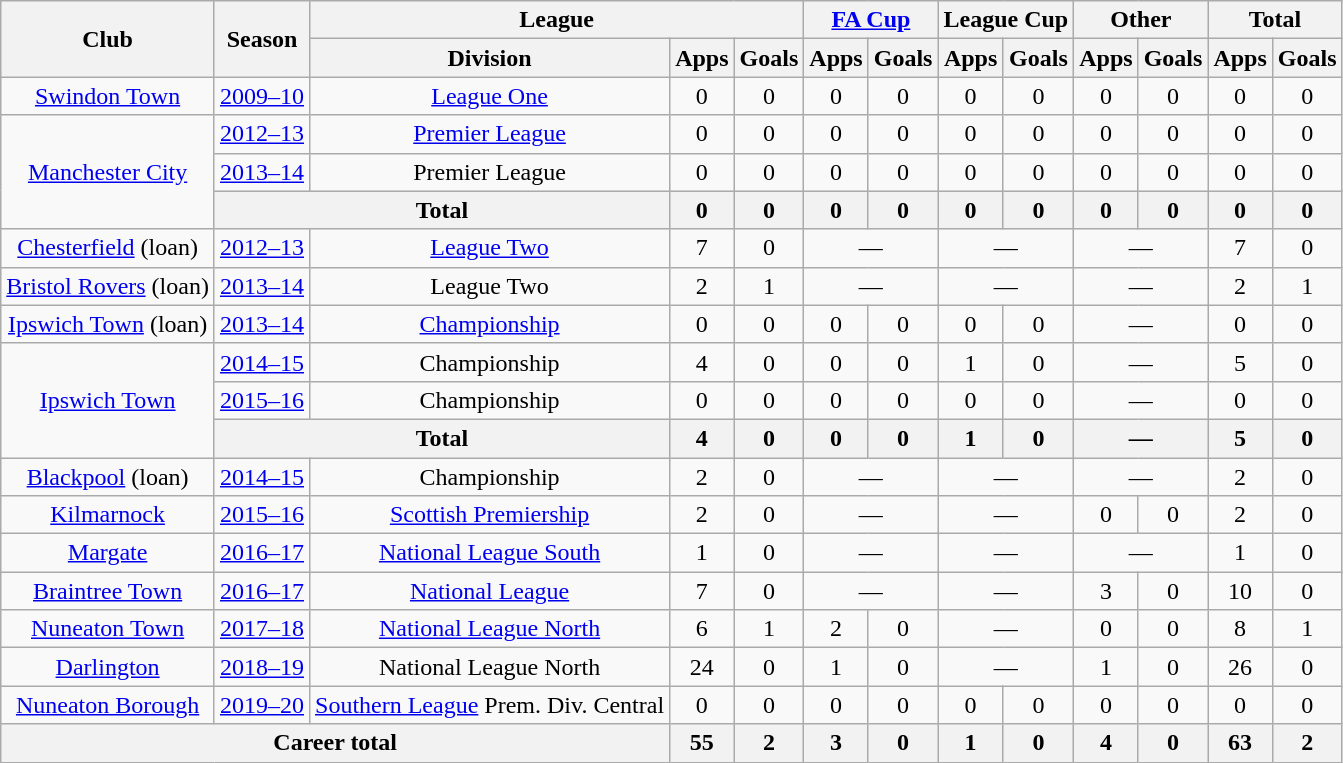<table class=wikitable style=text-align:center>
<tr>
<th rowspan=2>Club</th>
<th rowspan=2>Season</th>
<th colspan=3>League</th>
<th colspan=2><a href='#'>FA Cup</a></th>
<th colspan=2>League Cup</th>
<th colspan=2>Other</th>
<th colspan=2>Total</th>
</tr>
<tr>
<th>Division</th>
<th>Apps</th>
<th>Goals</th>
<th>Apps</th>
<th>Goals</th>
<th>Apps</th>
<th>Goals</th>
<th>Apps</th>
<th>Goals</th>
<th>Apps</th>
<th>Goals</th>
</tr>
<tr>
<td><a href='#'>Swindon Town</a></td>
<td><a href='#'>2009–10</a></td>
<td><a href='#'>League One</a></td>
<td>0</td>
<td>0</td>
<td>0</td>
<td>0</td>
<td>0</td>
<td>0</td>
<td>0</td>
<td>0</td>
<td>0</td>
<td>0</td>
</tr>
<tr>
<td rowspan=3><a href='#'>Manchester City</a></td>
<td><a href='#'>2012–13</a></td>
<td><a href='#'>Premier League</a></td>
<td>0</td>
<td>0</td>
<td>0</td>
<td>0</td>
<td>0</td>
<td>0</td>
<td>0</td>
<td>0</td>
<td>0</td>
<td>0</td>
</tr>
<tr>
<td><a href='#'>2013–14</a></td>
<td>Premier League</td>
<td>0</td>
<td>0</td>
<td>0</td>
<td>0</td>
<td>0</td>
<td>0</td>
<td>0</td>
<td>0</td>
<td>0</td>
<td>0</td>
</tr>
<tr>
<th colspan=2>Total</th>
<th>0</th>
<th>0</th>
<th>0</th>
<th>0</th>
<th>0</th>
<th>0</th>
<th>0</th>
<th>0</th>
<th>0</th>
<th>0</th>
</tr>
<tr>
<td><a href='#'>Chesterfield</a> (loan)</td>
<td><a href='#'>2012–13</a></td>
<td><a href='#'>League Two</a></td>
<td>7</td>
<td>0</td>
<td colspan=2>—</td>
<td colspan=2>—</td>
<td colspan=2>—</td>
<td>7</td>
<td>0</td>
</tr>
<tr>
<td><a href='#'>Bristol Rovers</a> (loan)</td>
<td><a href='#'>2013–14</a></td>
<td>League Two</td>
<td>2</td>
<td>1</td>
<td colspan=2>—</td>
<td colspan=2>—</td>
<td colspan=2>—</td>
<td>2</td>
<td>1</td>
</tr>
<tr>
<td><a href='#'>Ipswich Town</a> (loan)</td>
<td><a href='#'>2013–14</a></td>
<td><a href='#'>Championship</a></td>
<td>0</td>
<td>0</td>
<td>0</td>
<td>0</td>
<td>0</td>
<td>0</td>
<td colspan=2>—</td>
<td>0</td>
<td>0</td>
</tr>
<tr>
<td rowspan=3><a href='#'>Ipswich Town</a></td>
<td><a href='#'>2014–15</a></td>
<td>Championship</td>
<td>4</td>
<td>0</td>
<td>0</td>
<td>0</td>
<td>1</td>
<td>0</td>
<td colspan=2>—</td>
<td>5</td>
<td>0</td>
</tr>
<tr>
<td><a href='#'>2015–16</a></td>
<td>Championship</td>
<td>0</td>
<td>0</td>
<td>0</td>
<td>0</td>
<td>0</td>
<td>0</td>
<td colspan=2>—</td>
<td>0</td>
<td>0</td>
</tr>
<tr>
<th colspan=2>Total</th>
<th>4</th>
<th>0</th>
<th>0</th>
<th>0</th>
<th>1</th>
<th>0</th>
<th colspan=2>—</th>
<th>5</th>
<th>0</th>
</tr>
<tr>
<td><a href='#'>Blackpool</a> (loan)</td>
<td><a href='#'>2014–15</a></td>
<td>Championship</td>
<td>2</td>
<td>0</td>
<td colspan=2>—</td>
<td colspan=2>—</td>
<td colspan=2>—</td>
<td>2</td>
<td>0</td>
</tr>
<tr>
<td><a href='#'>Kilmarnock</a></td>
<td><a href='#'>2015–16</a></td>
<td><a href='#'>Scottish Premiership</a></td>
<td>2</td>
<td>0</td>
<td colspan=2>—</td>
<td colspan=2>—</td>
<td>0</td>
<td>0</td>
<td>2</td>
<td>0</td>
</tr>
<tr>
<td><a href='#'>Margate</a></td>
<td><a href='#'>2016–17</a></td>
<td><a href='#'>National League South</a></td>
<td>1</td>
<td>0</td>
<td colspan=2>—</td>
<td colspan=2>—</td>
<td colspan=2>—</td>
<td>1</td>
<td>0</td>
</tr>
<tr>
<td><a href='#'>Braintree Town</a></td>
<td><a href='#'>2016–17</a></td>
<td><a href='#'>National League</a></td>
<td>7</td>
<td>0</td>
<td colspan=2>—</td>
<td colspan=2>—</td>
<td>3</td>
<td>0</td>
<td>10</td>
<td>0</td>
</tr>
<tr>
<td><a href='#'>Nuneaton Town</a></td>
<td><a href='#'>2017–18</a></td>
<td><a href='#'>National League North</a></td>
<td>6</td>
<td>1</td>
<td>2</td>
<td>0</td>
<td colspan=2>—</td>
<td>0</td>
<td>0</td>
<td>8</td>
<td>1</td>
</tr>
<tr>
<td><a href='#'>Darlington</a></td>
<td><a href='#'>2018–19</a></td>
<td>National League North</td>
<td>24</td>
<td>0</td>
<td>1</td>
<td>0</td>
<td colspan=2>—</td>
<td>1</td>
<td>0</td>
<td>26</td>
<td>0</td>
</tr>
<tr>
<td><a href='#'>Nuneaton Borough</a></td>
<td><a href='#'>2019–20</a></td>
<td><a href='#'>Southern League</a> Prem. Div. Central</td>
<td>0</td>
<td>0</td>
<td>0</td>
<td>0</td>
<td>0</td>
<td>0</td>
<td>0</td>
<td>0</td>
<td>0</td>
<td>0</td>
</tr>
<tr>
<th colspan=3>Career total</th>
<th>55</th>
<th>2</th>
<th>3</th>
<th>0</th>
<th>1</th>
<th>0</th>
<th>4</th>
<th>0</th>
<th>63</th>
<th>2</th>
</tr>
</table>
